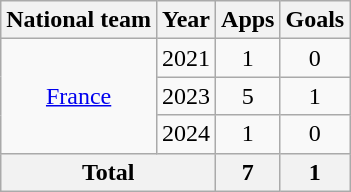<table class="wikitable" style="text-align:center">
<tr>
<th>National team</th>
<th>Year</th>
<th>Apps</th>
<th>Goals</th>
</tr>
<tr>
<td rowspan="3"><a href='#'>France</a></td>
<td>2021</td>
<td>1</td>
<td>0</td>
</tr>
<tr>
<td>2023</td>
<td>5</td>
<td>1</td>
</tr>
<tr>
<td>2024</td>
<td>1</td>
<td>0</td>
</tr>
<tr>
<th colspan="2">Total</th>
<th>7</th>
<th>1</th>
</tr>
</table>
